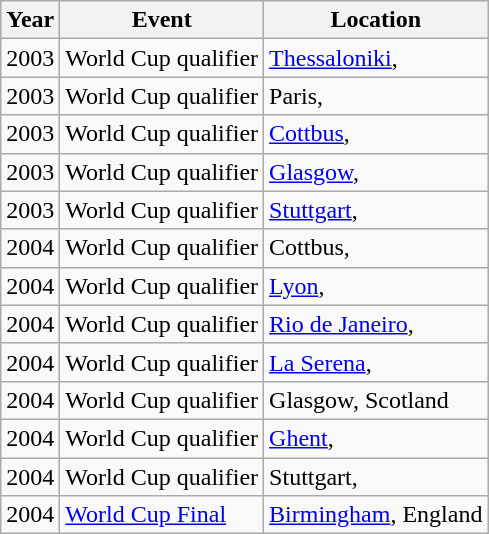<table class="wikitable sortable">
<tr>
<th>Year</th>
<th>Event</th>
<th>Location</th>
</tr>
<tr>
<td>2003</td>
<td>World Cup qualifier</td>
<td><a href='#'>Thessaloniki</a>, </td>
</tr>
<tr>
<td>2003</td>
<td>World Cup qualifier</td>
<td>Paris, </td>
</tr>
<tr>
<td>2003</td>
<td>World Cup qualifier</td>
<td><a href='#'>Cottbus</a>, </td>
</tr>
<tr>
<td>2003</td>
<td>World Cup qualifier</td>
<td><a href='#'>Glasgow</a>, </td>
</tr>
<tr>
<td>2003</td>
<td>World Cup qualifier</td>
<td><a href='#'>Stuttgart</a>, </td>
</tr>
<tr>
<td>2004</td>
<td>World Cup qualifier</td>
<td>Cottbus, </td>
</tr>
<tr>
<td>2004</td>
<td>World Cup qualifier</td>
<td><a href='#'>Lyon</a>, </td>
</tr>
<tr>
<td>2004</td>
<td>World Cup qualifier</td>
<td><a href='#'>Rio de Janeiro</a>, </td>
</tr>
<tr>
<td>2004</td>
<td>World Cup qualifier</td>
<td><a href='#'>La Serena</a>, </td>
</tr>
<tr>
<td>2004</td>
<td>World Cup qualifier</td>
<td>Glasgow,  Scotland</td>
</tr>
<tr>
<td>2004</td>
<td>World Cup qualifier</td>
<td><a href='#'>Ghent</a>, </td>
</tr>
<tr>
<td>2004</td>
<td>World Cup qualifier</td>
<td>Stuttgart, </td>
</tr>
<tr>
<td>2004</td>
<td><a href='#'>World Cup Final</a></td>
<td><a href='#'>Birmingham</a>,  England</td>
</tr>
</table>
